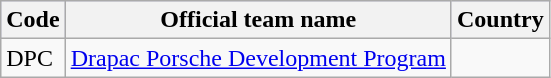<table class="wikitable">
<tr style="background:#ccccff;">
<th>Code</th>
<th>Official team name</th>
<th>Country</th>
</tr>
<tr>
<td>DPC</td>
<td><a href='#'>Drapac Porsche Development Program</a></td>
<td></td>
</tr>
</table>
